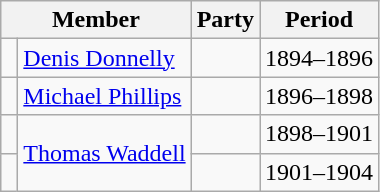<table class="wikitable">
<tr>
<th colspan="2">Member</th>
<th>Party</th>
<th>Period</th>
</tr>
<tr>
<td> </td>
<td><a href='#'>Denis Donnelly</a></td>
<td></td>
<td>1894–1896</td>
</tr>
<tr>
<td> </td>
<td><a href='#'>Michael Phillips</a></td>
<td></td>
<td>1896–1898</td>
</tr>
<tr>
<td> </td>
<td rowspan="2"><a href='#'>Thomas Waddell</a></td>
<td></td>
<td>1898–1901</td>
</tr>
<tr>
<td> </td>
<td></td>
<td>1901–1904</td>
</tr>
</table>
